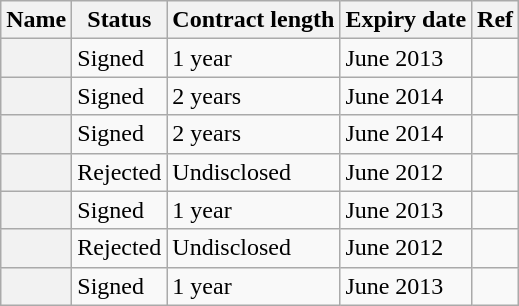<table class="wikitable sortable plainrowheaders">
<tr>
<th scope=col>Name</th>
<th scope=col>Status</th>
<th scope=col>Contract length</th>
<th scope=col>Expiry date</th>
<th scope=col class=unsortable>Ref</th>
</tr>
<tr>
<th scope=row></th>
<td>Signed</td>
<td>1 year</td>
<td>June 2013</td>
<td style="text-align:center;"></td>
</tr>
<tr>
<th scope=row></th>
<td>Signed</td>
<td>2 years</td>
<td>June 2014</td>
<td style="text-align:center;"></td>
</tr>
<tr>
<th scope=row></th>
<td>Signed</td>
<td>2 years</td>
<td>June 2014</td>
<td style="text-align:center;"></td>
</tr>
<tr>
<th scope=row></th>
<td>Rejected</td>
<td>Undisclosed</td>
<td>June 2012</td>
<td style="text-align:center;"></td>
</tr>
<tr>
<th scope=row></th>
<td>Signed</td>
<td>1 year</td>
<td>June 2013</td>
<td style="text-align:center;"></td>
</tr>
<tr>
<th scope=row></th>
<td>Rejected</td>
<td>Undisclosed</td>
<td>June 2012</td>
<td style="text-align:center;"></td>
</tr>
<tr>
<th scope=row></th>
<td>Signed</td>
<td>1 year</td>
<td>June 2013</td>
<td style="text-align:center;"></td>
</tr>
</table>
